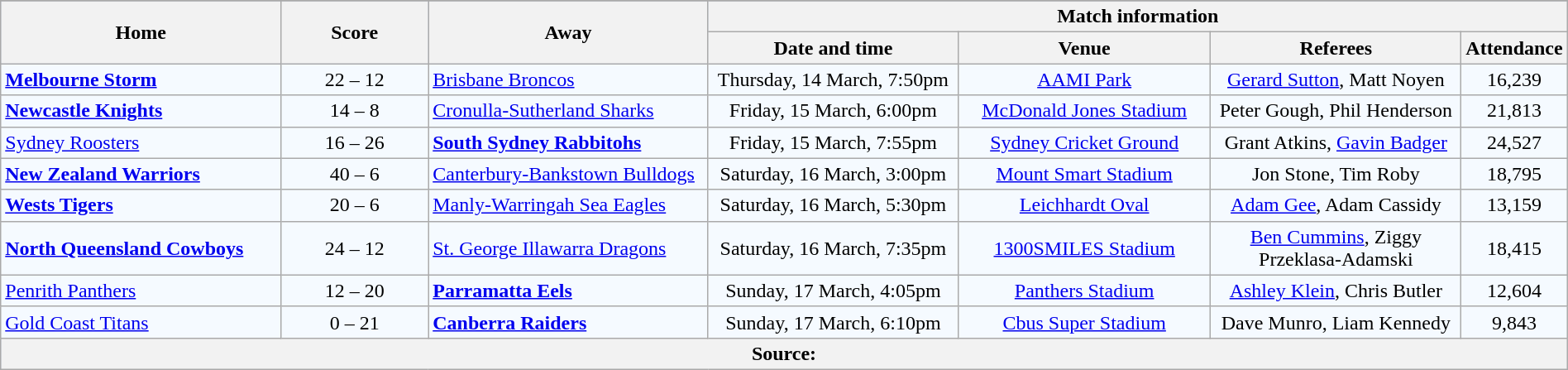<table class="wikitable" style="border-collapse:collapse; text-align:center; width:100%;">
<tr style="background:#c1d8ff;">
</tr>
<tr style="background:#c1d8ff;">
<th rowspan="2" style="width:19%;">Home</th>
<th rowspan="2" style="width:10%;">Score</th>
<th rowspan="2" style="width:19%;">Away</th>
<th colspan="6">Match information</th>
</tr>
<tr style="background:#efefef;">
<th width=17%>Date and time</th>
<th width=17%>Venue</th>
<th width=17%>Referees</th>
<th width=5%>Attendance</th>
</tr>
<tr style="text-align:center; background:#f5faff;">
<td align="left"> <strong><a href='#'>Melbourne Storm</a></strong></td>
<td>22 – 12</td>
<td align="left"> <a href='#'>Brisbane Broncos</a></td>
<td>Thursday, 14 March, 7:50pm</td>
<td><a href='#'>AAMI Park</a></td>
<td><a href='#'>Gerard Sutton</a>, Matt Noyen</td>
<td>16,239</td>
</tr>
<tr style="text-align:center; background:#f5faff;">
<td align="left"> <strong><a href='#'>Newcastle Knights</a></strong></td>
<td>14 – 8</td>
<td align="left"> <a href='#'>Cronulla-Sutherland Sharks</a></td>
<td>Friday, 15 March, 6:00pm</td>
<td><a href='#'>McDonald Jones Stadium</a></td>
<td>Peter Gough, Phil Henderson</td>
<td>21,813</td>
</tr>
<tr style="text-align:center; background:#f5faff;">
<td align="left"> <a href='#'>Sydney Roosters</a></td>
<td>16 – 26</td>
<td align="left"> <strong><a href='#'>South Sydney Rabbitohs</a></strong></td>
<td>Friday, 15 March, 7:55pm</td>
<td><a href='#'>Sydney Cricket Ground</a></td>
<td>Grant Atkins, <a href='#'>Gavin Badger</a></td>
<td>24,527</td>
</tr>
<tr style="text-align:center; background:#f5faff;">
<td align="left"> <strong><a href='#'>New Zealand Warriors</a></strong></td>
<td>40 – 6</td>
<td align="left"> <a href='#'>Canterbury-Bankstown Bulldogs</a></td>
<td>Saturday, 16 March, 3:00pm</td>
<td><a href='#'>Mount Smart Stadium</a></td>
<td>Jon Stone, Tim Roby</td>
<td>18,795</td>
</tr>
<tr style="text-align:center; background:#f5faff;">
<td align="left"> <strong><a href='#'>Wests Tigers</a></strong></td>
<td>20 – 6</td>
<td align="left"> <a href='#'>Manly-Warringah Sea Eagles</a></td>
<td>Saturday, 16 March, 5:30pm</td>
<td><a href='#'>Leichhardt Oval</a></td>
<td><a href='#'>Adam Gee</a>, Adam Cassidy</td>
<td>13,159</td>
</tr>
<tr style="text-align:center; background:#f5faff;">
<td align="left"> <strong><a href='#'>North Queensland Cowboys</a></strong></td>
<td>24 – 12</td>
<td align="left"> <a href='#'>St. George Illawarra Dragons</a></td>
<td>Saturday, 16 March, 7:35pm</td>
<td><a href='#'>1300SMILES Stadium</a></td>
<td><a href='#'>Ben Cummins</a>, Ziggy Przeklasa-Adamski</td>
<td>18,415</td>
</tr>
<tr style="text-align:center; background:#f5faff;">
<td align="left"> <a href='#'>Penrith Panthers</a></td>
<td>12 – 20</td>
<td align="left"> <strong><a href='#'>Parramatta Eels</a></strong></td>
<td>Sunday, 17 March, 4:05pm</td>
<td><a href='#'>Panthers Stadium</a></td>
<td><a href='#'>Ashley Klein</a>, Chris Butler</td>
<td>12,604</td>
</tr>
<tr style="text-align:center; background:#f5faff;">
<td align="left"> <a href='#'>Gold Coast Titans</a></td>
<td>0 – 21</td>
<td align="left"> <strong><a href='#'>Canberra Raiders</a></strong></td>
<td>Sunday, 17 March, 6:10pm</td>
<td><a href='#'>Cbus Super Stadium</a></td>
<td>Dave Munro, Liam Kennedy</td>
<td>9,843</td>
</tr>
<tr style="background:#c1d8ff;">
<th colspan=7>Source:</th>
</tr>
</table>
